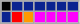<table class="wikitable">
<tr>
<td align="center" bgcolor="#000000"></td>
<td align="center" bgcolor="#0a2390"></td>
<td align="center" bgcolor="#0a2390"></td>
<td align="center" bgcolor="#0a2390"></td>
<td align="center" bgcolor="#0a2390"></td>
<td align="center" bgcolor="#0a2390"></td>
<td align="center" bgcolor="#0a2390"></td>
</tr>
<tr>
<td align="center" bgcolor="#0a2390"></td>
<td align="center" bgcolor="#ff0000"></td>
<td align="center" bgcolor="#ff9900"></td>
<td align="center" bgcolor="#ff00ff"></td>
<td align="center" bgcolor="#ff00ff"></td>
<td align="center" bgcolor="#ff00ff"></td>
<td align="center" bgcolor="#ff00ff"></td>
</tr>
</table>
